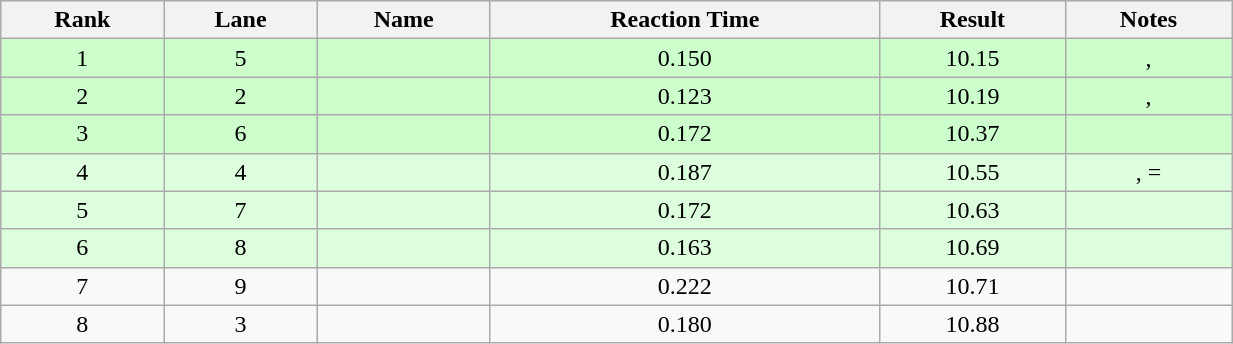<table class="wikitable" style="text-align:center;width: 65%">
<tr>
<th>Rank</th>
<th>Lane</th>
<th>Name</th>
<th>Reaction Time</th>
<th>Result</th>
<th>Notes</th>
</tr>
<tr bgcolor=ccffcc>
<td>1</td>
<td>5</td>
<td align="left"></td>
<td>0.150</td>
<td>10.15</td>
<td>, </td>
</tr>
<tr bgcolor=ccffcc>
<td>2</td>
<td>2</td>
<td align="left"></td>
<td>0.123</td>
<td>10.19</td>
<td>, </td>
</tr>
<tr bgcolor=ccffcc>
<td>3</td>
<td>6</td>
<td align="left"></td>
<td>0.172</td>
<td>10.37</td>
<td></td>
</tr>
<tr bgcolor=ddffdd>
<td>4</td>
<td>4</td>
<td align="left"></td>
<td>0.187</td>
<td>10.55</td>
<td>, =</td>
</tr>
<tr bgcolor=ddffdd>
<td>5</td>
<td>7</td>
<td align="left"></td>
<td>0.172</td>
<td>10.63</td>
<td></td>
</tr>
<tr bgcolor=ddffdd>
<td>6</td>
<td>8</td>
<td align="left"></td>
<td>0.163</td>
<td>10.69</td>
<td></td>
</tr>
<tr>
<td>7</td>
<td>9</td>
<td align="left"></td>
<td>0.222</td>
<td>10.71</td>
<td></td>
</tr>
<tr>
<td>8</td>
<td>3</td>
<td align="left"></td>
<td>0.180</td>
<td>10.88</td>
<td></td>
</tr>
</table>
